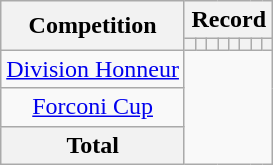<table class="wikitable" style="text-align: center">
<tr>
<th rowspan=2>Competition</th>
<th colspan=8>Record</th>
</tr>
<tr>
<th></th>
<th></th>
<th></th>
<th></th>
<th></th>
<th></th>
<th></th>
<th></th>
</tr>
<tr>
<td><a href='#'>Division Honneur</a><br></td>
</tr>
<tr>
<td><a href='#'>Forconi Cup</a><br></td>
</tr>
<tr>
<th>Total<br></th>
</tr>
</table>
